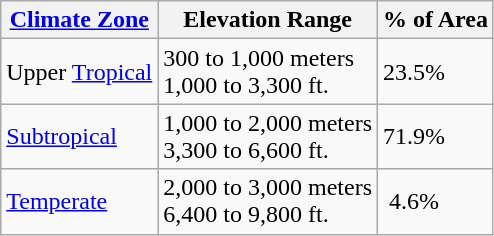<table class="wikitable">
<tr>
<th><a href='#'>Climate Zone</a></th>
<th>Elevation Range</th>
<th>% of Area</th>
</tr>
<tr>
<td>Upper <a href='#'>Tropical</a></td>
<td>300 to 1,000 meters<br>1,000 to 3,300 ft.</td>
<td>23.5%</td>
</tr>
<tr>
<td><a href='#'>Subtropical</a></td>
<td>1,000 to 2,000 meters<br>3,300 to 6,600 ft.</td>
<td>71.9%</td>
</tr>
<tr>
<td><a href='#'>Temperate</a></td>
<td>2,000 to 3,000 meters<br>6,400 to 9,800 ft.</td>
<td> 4.6%</td>
</tr>
</table>
